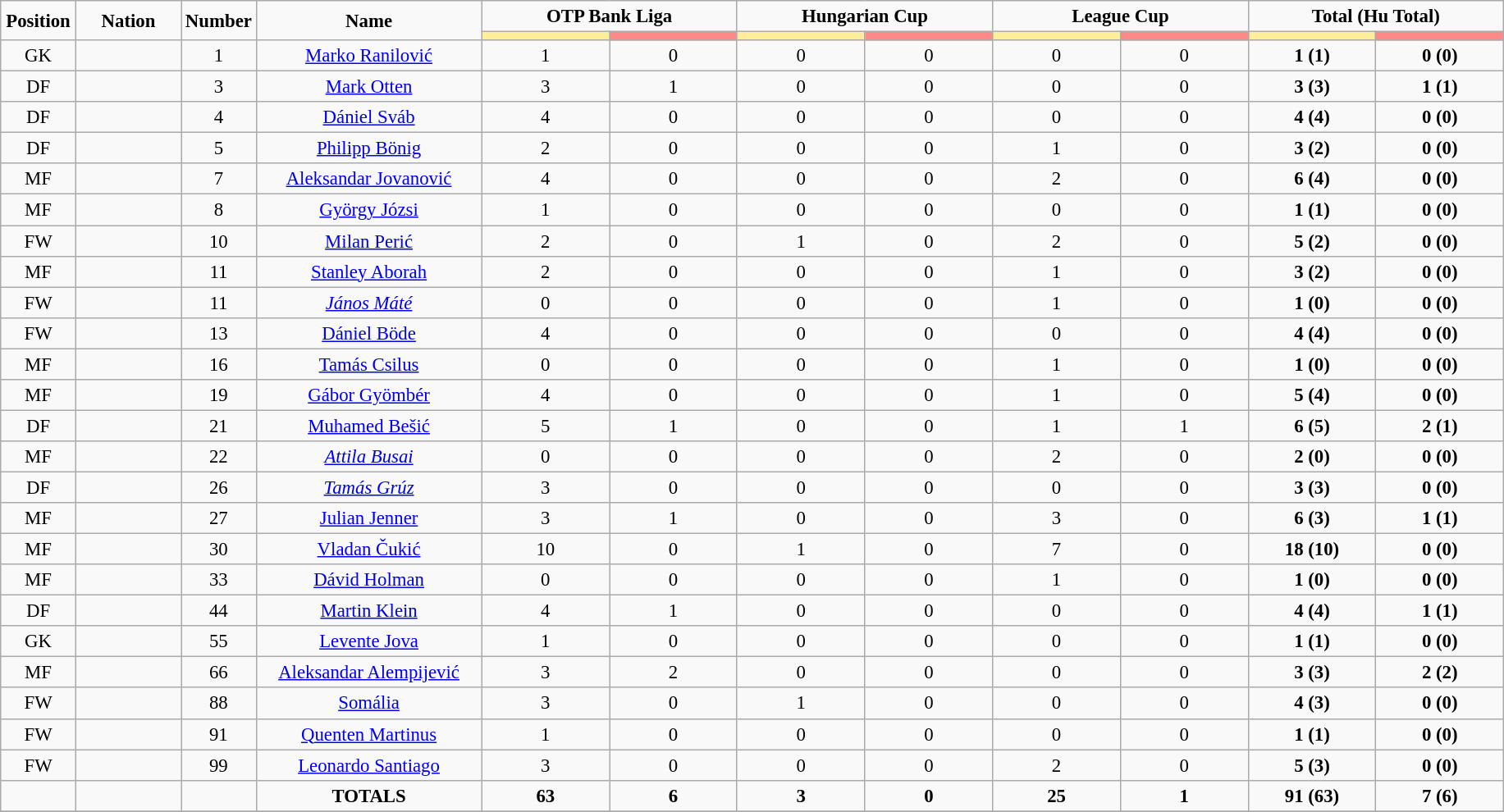<table class="wikitable" style="font-size: 95%; text-align: center;">
<tr>
<td rowspan="2" width="5%" align="center"><strong>Position</strong></td>
<td rowspan="2" width="7%" align="center"><strong>Nation</strong></td>
<td rowspan="2" width="5%" align="center"><strong>Number</strong></td>
<td rowspan="2" width="15%" align="center"><strong>Name</strong></td>
<td colspan="2" align="center"><strong>OTP Bank Liga</strong></td>
<td colspan="2" align="center"><strong>Hungarian Cup</strong></td>
<td colspan="2" align="center"><strong>League Cup</strong></td>
<td colspan="2" align="center"><strong>Total (Hu Total)</strong></td>
</tr>
<tr>
<th width=60 style="background: #FFEE99"></th>
<th width=60 style="background: #FF8888"></th>
<th width=60 style="background: #FFEE99"></th>
<th width=60 style="background: #FF8888"></th>
<th width=60 style="background: #FFEE99"></th>
<th width=60 style="background: #FF8888"></th>
<th width=60 style="background: #FFEE99"></th>
<th width=60 style="background: #FF8888"></th>
</tr>
<tr>
<td>GK</td>
<td></td>
<td>1</td>
<td><a href='#'>Marko Ranilović</a></td>
<td>1</td>
<td>0</td>
<td>0</td>
<td>0</td>
<td>0</td>
<td>0</td>
<td><strong>1 (1)</strong></td>
<td><strong>0 (0)</strong></td>
</tr>
<tr>
<td>DF</td>
<td></td>
<td>3</td>
<td><a href='#'>Mark Otten</a></td>
<td>3</td>
<td>1</td>
<td>0</td>
<td>0</td>
<td>0</td>
<td>0</td>
<td><strong>3 (3)</strong></td>
<td><strong>1 (1)</strong></td>
</tr>
<tr>
<td>DF</td>
<td></td>
<td>4</td>
<td><a href='#'>Dániel Sváb</a></td>
<td>4</td>
<td>0</td>
<td>0</td>
<td>0</td>
<td>0</td>
<td>0</td>
<td><strong>4 (4)</strong></td>
<td><strong>0 (0)</strong></td>
</tr>
<tr>
<td>DF</td>
<td></td>
<td>5</td>
<td><a href='#'>Philipp Bönig</a></td>
<td>2</td>
<td>0</td>
<td>0</td>
<td>0</td>
<td>1</td>
<td>0</td>
<td><strong>3 (2)</strong></td>
<td><strong>0 (0)</strong></td>
</tr>
<tr>
<td>MF</td>
<td></td>
<td>7</td>
<td><a href='#'>Aleksandar Jovanović</a></td>
<td>4</td>
<td>0</td>
<td>0</td>
<td>0</td>
<td>2</td>
<td>0</td>
<td><strong>6 (4)</strong></td>
<td><strong>0 (0)</strong></td>
</tr>
<tr>
<td>MF</td>
<td></td>
<td>8</td>
<td><a href='#'>György Józsi</a></td>
<td>1</td>
<td>0</td>
<td>0</td>
<td>0</td>
<td>0</td>
<td>0</td>
<td><strong>1 (1)</strong></td>
<td><strong>0 (0)</strong></td>
</tr>
<tr>
<td>FW</td>
<td></td>
<td>10</td>
<td><a href='#'>Milan Perić</a></td>
<td>2</td>
<td>0</td>
<td>1</td>
<td>0</td>
<td>2</td>
<td>0</td>
<td><strong>5 (2)</strong></td>
<td><strong>0 (0)</strong></td>
</tr>
<tr>
<td>MF</td>
<td></td>
<td>11</td>
<td><a href='#'>Stanley Aborah</a></td>
<td>2</td>
<td>0</td>
<td>0</td>
<td>0</td>
<td>1</td>
<td>0</td>
<td><strong>3 (2)</strong></td>
<td><strong>0 (0)</strong></td>
</tr>
<tr>
<td>FW</td>
<td></td>
<td>11</td>
<td><em><a href='#'>János Máté</a></em></td>
<td>0</td>
<td>0</td>
<td>0</td>
<td>0</td>
<td>1</td>
<td>0</td>
<td><strong>1 (0)</strong></td>
<td><strong>0 (0)</strong></td>
</tr>
<tr>
<td>FW</td>
<td></td>
<td>13</td>
<td><a href='#'>Dániel Böde</a></td>
<td>4</td>
<td>0</td>
<td>0</td>
<td>0</td>
<td>0</td>
<td>0</td>
<td><strong>4 (4)</strong></td>
<td><strong>0 (0)</strong></td>
</tr>
<tr>
<td>MF</td>
<td></td>
<td>16</td>
<td><a href='#'>Tamás Csilus</a></td>
<td>0</td>
<td>0</td>
<td>0</td>
<td>0</td>
<td>1</td>
<td>0</td>
<td><strong>1 (0)</strong></td>
<td><strong>0 (0)</strong></td>
</tr>
<tr>
<td>MF</td>
<td></td>
<td>19</td>
<td><a href='#'>Gábor Gyömbér</a></td>
<td>4</td>
<td>0</td>
<td>0</td>
<td>0</td>
<td>1</td>
<td>0</td>
<td><strong>5 (4)</strong></td>
<td><strong>0 (0)</strong></td>
</tr>
<tr>
<td>DF</td>
<td></td>
<td>21</td>
<td><a href='#'>Muhamed Bešić</a></td>
<td>5</td>
<td>1</td>
<td>0</td>
<td>0</td>
<td>1</td>
<td>1</td>
<td><strong>6 (5)</strong></td>
<td><strong>2 (1)</strong></td>
</tr>
<tr>
<td>MF</td>
<td></td>
<td>22</td>
<td><em><a href='#'>Attila Busai</a></em></td>
<td>0</td>
<td>0</td>
<td>0</td>
<td>0</td>
<td>2</td>
<td>0</td>
<td><strong>2 (0)</strong></td>
<td><strong>0 (0)</strong></td>
</tr>
<tr>
<td>DF</td>
<td></td>
<td>26</td>
<td><em><a href='#'>Tamás Grúz</a></em></td>
<td>3</td>
<td>0</td>
<td>0</td>
<td>0</td>
<td>0</td>
<td>0</td>
<td><strong>3 (3)</strong></td>
<td><strong>0 (0)</strong></td>
</tr>
<tr>
<td>MF</td>
<td></td>
<td>27</td>
<td><a href='#'>Julian Jenner</a></td>
<td>3</td>
<td>1</td>
<td>0</td>
<td>0</td>
<td>3</td>
<td>0</td>
<td><strong>6 (3)</strong></td>
<td><strong>1 (1)</strong></td>
</tr>
<tr>
<td>MF</td>
<td></td>
<td>30</td>
<td><a href='#'>Vladan Čukić</a></td>
<td>10</td>
<td>0</td>
<td>1</td>
<td>0</td>
<td>7</td>
<td>0</td>
<td><strong>18 (10)</strong></td>
<td><strong>0 (0)</strong></td>
</tr>
<tr>
<td>MF</td>
<td></td>
<td>33</td>
<td><a href='#'>Dávid Holman</a></td>
<td>0</td>
<td>0</td>
<td>0</td>
<td>0</td>
<td>1</td>
<td>0</td>
<td><strong>1 (0)</strong></td>
<td><strong>0 (0)</strong></td>
</tr>
<tr>
<td>DF</td>
<td></td>
<td>44</td>
<td><a href='#'>Martin Klein</a></td>
<td>4</td>
<td>1</td>
<td>0</td>
<td>0</td>
<td>0</td>
<td>0</td>
<td><strong>4 (4)</strong></td>
<td><strong>1 (1)</strong></td>
</tr>
<tr>
<td>GK</td>
<td></td>
<td>55</td>
<td><a href='#'>Levente Jova</a></td>
<td>1</td>
<td>0</td>
<td>0</td>
<td>0</td>
<td>0</td>
<td>0</td>
<td><strong>1 (1)</strong></td>
<td><strong>0 (0)</strong></td>
</tr>
<tr>
<td>MF</td>
<td></td>
<td>66</td>
<td><a href='#'>Aleksandar Alempijević</a></td>
<td>3</td>
<td>2</td>
<td>0</td>
<td>0</td>
<td>0</td>
<td>0</td>
<td><strong>3 (3)</strong></td>
<td><strong>2 (2)</strong></td>
</tr>
<tr>
<td>FW</td>
<td></td>
<td>88</td>
<td><a href='#'>Somália</a></td>
<td>3</td>
<td>0</td>
<td>1</td>
<td>0</td>
<td>0</td>
<td>0</td>
<td><strong>4 (3)</strong></td>
<td><strong>0 (0)</strong></td>
</tr>
<tr>
<td>FW</td>
<td></td>
<td>91</td>
<td><a href='#'>Quenten Martinus</a></td>
<td>1</td>
<td>0</td>
<td>0</td>
<td>0</td>
<td>0</td>
<td>0</td>
<td><strong>1 (1)</strong></td>
<td><strong>0 (0)</strong></td>
</tr>
<tr>
<td>FW</td>
<td></td>
<td>99</td>
<td><a href='#'>Leonardo Santiago</a></td>
<td>3</td>
<td>0</td>
<td>0</td>
<td>0</td>
<td>2</td>
<td>0</td>
<td><strong>5 (3)</strong></td>
<td><strong>0 (0)</strong></td>
</tr>
<tr>
<td></td>
<td></td>
<td></td>
<td><strong>TOTALS</strong></td>
<td><strong>63</strong></td>
<td><strong>6</strong></td>
<td><strong>3</strong></td>
<td><strong>0</strong></td>
<td><strong>25</strong></td>
<td><strong>1</strong></td>
<td><strong>91 (63)</strong></td>
<td><strong>7 (6)</strong></td>
</tr>
<tr>
</tr>
</table>
